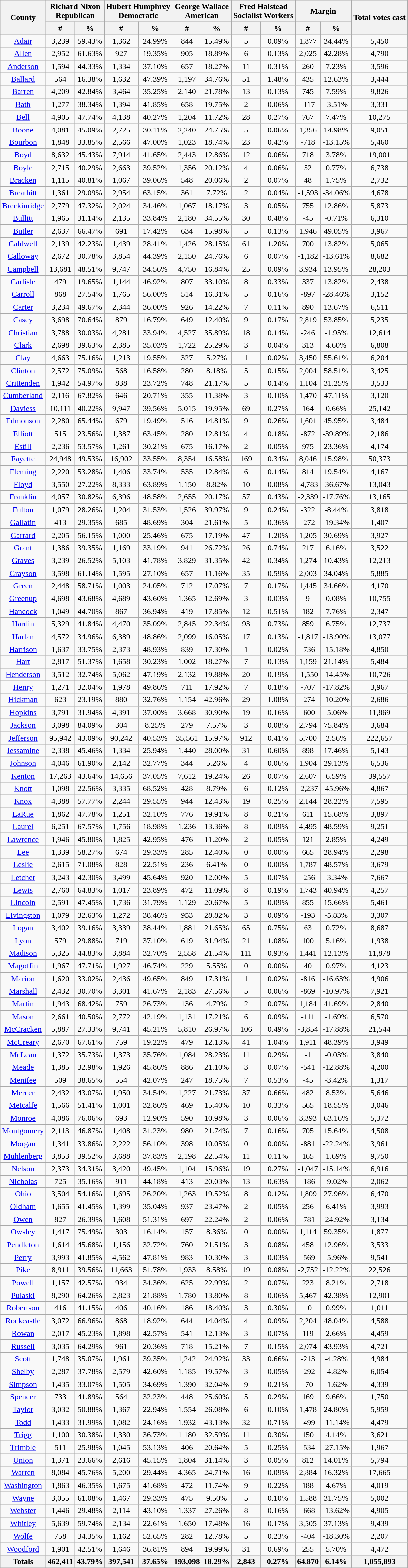<table class="wikitable sortable" style="text-align:center">
<tr>
<th style="text-align:center;" rowspan="2">County</th>
<th style="text-align:center;" colspan="2">Richard Nixon<br>Republican</th>
<th style="text-align:center;" colspan="2">Hubert Humphrey<br>Democratic</th>
<th style="text-align:center;" colspan="2">George Wallace<br>American</th>
<th style="text-align:center;" colspan="2">Fred Halstead<br>Socialist Workers</th>
<th style="text-align:center;" colspan="2">Margin</th>
<th style="text-align:center;" rowspan="2">Total votes cast</th>
</tr>
<tr>
<th data-sort-type="number">#</th>
<th data-sort-type="number">%</th>
<th data-sort-type="number">#</th>
<th data-sort-type="number">%</th>
<th data-sort-type="number">#</th>
<th data-sort-type="number">%</th>
<th data-sort-type="number">#</th>
<th data-sort-type="number">%</th>
<th data-sort-type="number">#</th>
<th data-sort-type="number">%</th>
</tr>
<tr style="text-align:center;">
<td><a href='#'>Adair</a></td>
<td>3,239</td>
<td>59.43%</td>
<td>1,362</td>
<td>24.99%</td>
<td>844</td>
<td>15.49%</td>
<td>5</td>
<td>0.09%</td>
<td>1,877</td>
<td>34.44%</td>
<td>5,450</td>
</tr>
<tr style="text-align:center;">
<td><a href='#'>Allen</a></td>
<td>2,952</td>
<td>61.63%</td>
<td>927</td>
<td>19.35%</td>
<td>905</td>
<td>18.89%</td>
<td>6</td>
<td>0.13%</td>
<td>2,025</td>
<td>42.28%</td>
<td>4,790</td>
</tr>
<tr style="text-align:center;">
<td><a href='#'>Anderson</a></td>
<td>1,594</td>
<td>44.33%</td>
<td>1,334</td>
<td>37.10%</td>
<td>657</td>
<td>18.27%</td>
<td>11</td>
<td>0.31%</td>
<td>260</td>
<td>7.23%</td>
<td>3,596</td>
</tr>
<tr style="text-align:center;">
<td><a href='#'>Ballard</a></td>
<td>564</td>
<td>16.38%</td>
<td>1,632</td>
<td>47.39%</td>
<td>1,197</td>
<td>34.76%</td>
<td>51</td>
<td>1.48%</td>
<td>435</td>
<td>12.63%</td>
<td>3,444</td>
</tr>
<tr style="text-align:center;">
<td><a href='#'>Barren</a></td>
<td>4,209</td>
<td>42.84%</td>
<td>3,464</td>
<td>35.25%</td>
<td>2,140</td>
<td>21.78%</td>
<td>13</td>
<td>0.13%</td>
<td>745</td>
<td>7.59%</td>
<td>9,826</td>
</tr>
<tr style="text-align:center;">
<td><a href='#'>Bath</a></td>
<td>1,277</td>
<td>38.34%</td>
<td>1,394</td>
<td>41.85%</td>
<td>658</td>
<td>19.75%</td>
<td>2</td>
<td>0.06%</td>
<td>-117</td>
<td>-3.51%</td>
<td>3,331</td>
</tr>
<tr style="text-align:center;">
<td><a href='#'>Bell</a></td>
<td>4,905</td>
<td>47.74%</td>
<td>4,138</td>
<td>40.27%</td>
<td>1,204</td>
<td>11.72%</td>
<td>28</td>
<td>0.27%</td>
<td>767</td>
<td>7.47%</td>
<td>10,275</td>
</tr>
<tr style="text-align:center;">
<td><a href='#'>Boone</a></td>
<td>4,081</td>
<td>45.09%</td>
<td>2,725</td>
<td>30.11%</td>
<td>2,240</td>
<td>24.75%</td>
<td>5</td>
<td>0.06%</td>
<td>1,356</td>
<td>14.98%</td>
<td>9,051</td>
</tr>
<tr style="text-align:center;">
<td><a href='#'>Bourbon</a></td>
<td>1,848</td>
<td>33.85%</td>
<td>2,566</td>
<td>47.00%</td>
<td>1,023</td>
<td>18.74%</td>
<td>23</td>
<td>0.42%</td>
<td>-718</td>
<td>-13.15%</td>
<td>5,460</td>
</tr>
<tr style="text-align:center;">
<td><a href='#'>Boyd</a></td>
<td>8,632</td>
<td>45.43%</td>
<td>7,914</td>
<td>41.65%</td>
<td>2,443</td>
<td>12.86%</td>
<td>12</td>
<td>0.06%</td>
<td>718</td>
<td>3.78%</td>
<td>19,001</td>
</tr>
<tr style="text-align:center;">
<td><a href='#'>Boyle</a></td>
<td>2,715</td>
<td>40.29%</td>
<td>2,663</td>
<td>39.52%</td>
<td>1,356</td>
<td>20.12%</td>
<td>4</td>
<td>0.06%</td>
<td>52</td>
<td>0.77%</td>
<td>6,738</td>
</tr>
<tr style="text-align:center;">
<td><a href='#'>Bracken</a></td>
<td>1,115</td>
<td>40.81%</td>
<td>1,067</td>
<td>39.06%</td>
<td>548</td>
<td>20.06%</td>
<td>2</td>
<td>0.07%</td>
<td>48</td>
<td>1.75%</td>
<td>2,732</td>
</tr>
<tr style="text-align:center;">
<td><a href='#'>Breathitt</a></td>
<td>1,361</td>
<td>29.09%</td>
<td>2,954</td>
<td>63.15%</td>
<td>361</td>
<td>7.72%</td>
<td>2</td>
<td>0.04%</td>
<td>-1,593</td>
<td>-34.06%</td>
<td>4,678</td>
</tr>
<tr style="text-align:center;">
<td><a href='#'>Breckinridge</a></td>
<td>2,779</td>
<td>47.32%</td>
<td>2,024</td>
<td>34.46%</td>
<td>1,067</td>
<td>18.17%</td>
<td>3</td>
<td>0.05%</td>
<td>755</td>
<td>12.86%</td>
<td>5,873</td>
</tr>
<tr style="text-align:center;">
<td><a href='#'>Bullitt</a></td>
<td>1,965</td>
<td>31.14%</td>
<td>2,135</td>
<td>33.84%</td>
<td>2,180</td>
<td>34.55%</td>
<td>30</td>
<td>0.48%</td>
<td>-45</td>
<td>-0.71%</td>
<td>6,310</td>
</tr>
<tr style="text-align:center;">
<td><a href='#'>Butler</a></td>
<td>2,637</td>
<td>66.47%</td>
<td>691</td>
<td>17.42%</td>
<td>634</td>
<td>15.98%</td>
<td>5</td>
<td>0.13%</td>
<td>1,946</td>
<td>49.05%</td>
<td>3,967</td>
</tr>
<tr style="text-align:center;">
<td><a href='#'>Caldwell</a></td>
<td>2,139</td>
<td>42.23%</td>
<td>1,439</td>
<td>28.41%</td>
<td>1,426</td>
<td>28.15%</td>
<td>61</td>
<td>1.20%</td>
<td>700</td>
<td>13.82%</td>
<td>5,065</td>
</tr>
<tr style="text-align:center;">
<td><a href='#'>Calloway</a></td>
<td>2,672</td>
<td>30.78%</td>
<td>3,854</td>
<td>44.39%</td>
<td>2,150</td>
<td>24.76%</td>
<td>6</td>
<td>0.07%</td>
<td>-1,182</td>
<td>-13.61%</td>
<td>8,682</td>
</tr>
<tr style="text-align:center;">
<td><a href='#'>Campbell</a></td>
<td>13,681</td>
<td>48.51%</td>
<td>9,747</td>
<td>34.56%</td>
<td>4,750</td>
<td>16.84%</td>
<td>25</td>
<td>0.09%</td>
<td>3,934</td>
<td>13.95%</td>
<td>28,203</td>
</tr>
<tr style="text-align:center;">
<td><a href='#'>Carlisle</a></td>
<td>479</td>
<td>19.65%</td>
<td>1,144</td>
<td>46.92%</td>
<td>807</td>
<td>33.10%</td>
<td>8</td>
<td>0.33%</td>
<td>337</td>
<td>13.82%</td>
<td>2,438</td>
</tr>
<tr style="text-align:center;">
<td><a href='#'>Carroll</a></td>
<td>868</td>
<td>27.54%</td>
<td>1,765</td>
<td>56.00%</td>
<td>514</td>
<td>16.31%</td>
<td>5</td>
<td>0.16%</td>
<td>-897</td>
<td>-28.46%</td>
<td>3,152</td>
</tr>
<tr style="text-align:center;">
<td><a href='#'>Carter</a></td>
<td>3,234</td>
<td>49.67%</td>
<td>2,344</td>
<td>36.00%</td>
<td>926</td>
<td>14.22%</td>
<td>7</td>
<td>0.11%</td>
<td>890</td>
<td>13.67%</td>
<td>6,511</td>
</tr>
<tr style="text-align:center;">
<td><a href='#'>Casey</a></td>
<td>3,698</td>
<td>70.64%</td>
<td>879</td>
<td>16.79%</td>
<td>649</td>
<td>12.40%</td>
<td>9</td>
<td>0.17%</td>
<td>2,819</td>
<td>53.85%</td>
<td>5,235</td>
</tr>
<tr style="text-align:center;">
<td><a href='#'>Christian</a></td>
<td>3,788</td>
<td>30.03%</td>
<td>4,281</td>
<td>33.94%</td>
<td>4,527</td>
<td>35.89%</td>
<td>18</td>
<td>0.14%</td>
<td>-246</td>
<td>-1.95%</td>
<td>12,614</td>
</tr>
<tr style="text-align:center;">
<td><a href='#'>Clark</a></td>
<td>2,698</td>
<td>39.63%</td>
<td>2,385</td>
<td>35.03%</td>
<td>1,722</td>
<td>25.29%</td>
<td>3</td>
<td>0.04%</td>
<td>313</td>
<td>4.60%</td>
<td>6,808</td>
</tr>
<tr style="text-align:center;">
<td><a href='#'>Clay</a></td>
<td>4,663</td>
<td>75.16%</td>
<td>1,213</td>
<td>19.55%</td>
<td>327</td>
<td>5.27%</td>
<td>1</td>
<td>0.02%</td>
<td>3,450</td>
<td>55.61%</td>
<td>6,204</td>
</tr>
<tr style="text-align:center;">
<td><a href='#'>Clinton</a></td>
<td>2,572</td>
<td>75.09%</td>
<td>568</td>
<td>16.58%</td>
<td>280</td>
<td>8.18%</td>
<td>5</td>
<td>0.15%</td>
<td>2,004</td>
<td>58.51%</td>
<td>3,425</td>
</tr>
<tr style="text-align:center;">
<td><a href='#'>Crittenden</a></td>
<td>1,942</td>
<td>54.97%</td>
<td>838</td>
<td>23.72%</td>
<td>748</td>
<td>21.17%</td>
<td>5</td>
<td>0.14%</td>
<td>1,104</td>
<td>31.25%</td>
<td>3,533</td>
</tr>
<tr style="text-align:center;">
<td><a href='#'>Cumberland</a></td>
<td>2,116</td>
<td>67.82%</td>
<td>646</td>
<td>20.71%</td>
<td>355</td>
<td>11.38%</td>
<td>3</td>
<td>0.10%</td>
<td>1,470</td>
<td>47.11%</td>
<td>3,120</td>
</tr>
<tr style="text-align:center;">
<td><a href='#'>Daviess</a></td>
<td>10,111</td>
<td>40.22%</td>
<td>9,947</td>
<td>39.56%</td>
<td>5,015</td>
<td>19.95%</td>
<td>69</td>
<td>0.27%</td>
<td>164</td>
<td>0.66%</td>
<td>25,142</td>
</tr>
<tr style="text-align:center;">
<td><a href='#'>Edmonson</a></td>
<td>2,280</td>
<td>65.44%</td>
<td>679</td>
<td>19.49%</td>
<td>516</td>
<td>14.81%</td>
<td>9</td>
<td>0.26%</td>
<td>1,601</td>
<td>45.95%</td>
<td>3,484</td>
</tr>
<tr style="text-align:center;">
<td><a href='#'>Elliott</a></td>
<td>515</td>
<td>23.56%</td>
<td>1,387</td>
<td>63.45%</td>
<td>280</td>
<td>12.81%</td>
<td>4</td>
<td>0.18%</td>
<td>-872</td>
<td>-39.89%</td>
<td>2,186</td>
</tr>
<tr style="text-align:center;">
<td><a href='#'>Estill</a></td>
<td>2,236</td>
<td>53.57%</td>
<td>1,261</td>
<td>30.21%</td>
<td>675</td>
<td>16.17%</td>
<td>2</td>
<td>0.05%</td>
<td>975</td>
<td>23.36%</td>
<td>4,174</td>
</tr>
<tr style="text-align:center;">
<td><a href='#'>Fayette</a></td>
<td>24,948</td>
<td>49.53%</td>
<td>16,902</td>
<td>33.55%</td>
<td>8,354</td>
<td>16.58%</td>
<td>169</td>
<td>0.34%</td>
<td>8,046</td>
<td>15.98%</td>
<td>50,373</td>
</tr>
<tr style="text-align:center;">
<td><a href='#'>Fleming</a></td>
<td>2,220</td>
<td>53.28%</td>
<td>1,406</td>
<td>33.74%</td>
<td>535</td>
<td>12.84%</td>
<td>6</td>
<td>0.14%</td>
<td>814</td>
<td>19.54%</td>
<td>4,167</td>
</tr>
<tr style="text-align:center;">
<td><a href='#'>Floyd</a></td>
<td>3,550</td>
<td>27.22%</td>
<td>8,333</td>
<td>63.89%</td>
<td>1,150</td>
<td>8.82%</td>
<td>10</td>
<td>0.08%</td>
<td>-4,783</td>
<td>-36.67%</td>
<td>13,043</td>
</tr>
<tr style="text-align:center;">
<td><a href='#'>Franklin</a></td>
<td>4,057</td>
<td>30.82%</td>
<td>6,396</td>
<td>48.58%</td>
<td>2,655</td>
<td>20.17%</td>
<td>57</td>
<td>0.43%</td>
<td>-2,339</td>
<td>-17.76%</td>
<td>13,165</td>
</tr>
<tr style="text-align:center;">
<td><a href='#'>Fulton</a></td>
<td>1,079</td>
<td>28.26%</td>
<td>1,204</td>
<td>31.53%</td>
<td>1,526</td>
<td>39.97%</td>
<td>9</td>
<td>0.24%</td>
<td>-322</td>
<td>-8.44%</td>
<td>3,818</td>
</tr>
<tr style="text-align:center;">
<td><a href='#'>Gallatin</a></td>
<td>413</td>
<td>29.35%</td>
<td>685</td>
<td>48.69%</td>
<td>304</td>
<td>21.61%</td>
<td>5</td>
<td>0.36%</td>
<td>-272</td>
<td>-19.34%</td>
<td>1,407</td>
</tr>
<tr style="text-align:center;">
<td><a href='#'>Garrard</a></td>
<td>2,205</td>
<td>56.15%</td>
<td>1,000</td>
<td>25.46%</td>
<td>675</td>
<td>17.19%</td>
<td>47</td>
<td>1.20%</td>
<td>1,205</td>
<td>30.69%</td>
<td>3,927</td>
</tr>
<tr style="text-align:center;">
<td><a href='#'>Grant</a></td>
<td>1,386</td>
<td>39.35%</td>
<td>1,169</td>
<td>33.19%</td>
<td>941</td>
<td>26.72%</td>
<td>26</td>
<td>0.74%</td>
<td>217</td>
<td>6.16%</td>
<td>3,522</td>
</tr>
<tr style="text-align:center;">
<td><a href='#'>Graves</a></td>
<td>3,239</td>
<td>26.52%</td>
<td>5,103</td>
<td>41.78%</td>
<td>3,829</td>
<td>31.35%</td>
<td>42</td>
<td>0.34%</td>
<td>1,274</td>
<td>10.43%</td>
<td>12,213</td>
</tr>
<tr style="text-align:center;">
<td><a href='#'>Grayson</a></td>
<td>3,598</td>
<td>61.14%</td>
<td>1,595</td>
<td>27.10%</td>
<td>657</td>
<td>11.16%</td>
<td>35</td>
<td>0.59%</td>
<td>2,003</td>
<td>34.04%</td>
<td>5,885</td>
</tr>
<tr style="text-align:center;">
<td><a href='#'>Green</a></td>
<td>2,448</td>
<td>58.71%</td>
<td>1,003</td>
<td>24.05%</td>
<td>712</td>
<td>17.07%</td>
<td>7</td>
<td>0.17%</td>
<td>1,445</td>
<td>34.66%</td>
<td>4,170</td>
</tr>
<tr style="text-align:center;">
<td><a href='#'>Greenup</a></td>
<td>4,698</td>
<td>43.68%</td>
<td>4,689</td>
<td>43.60%</td>
<td>1,365</td>
<td>12.69%</td>
<td>3</td>
<td>0.03%</td>
<td>9</td>
<td>0.08%</td>
<td>10,755</td>
</tr>
<tr style="text-align:center;">
<td><a href='#'>Hancock</a></td>
<td>1,049</td>
<td>44.70%</td>
<td>867</td>
<td>36.94%</td>
<td>419</td>
<td>17.85%</td>
<td>12</td>
<td>0.51%</td>
<td>182</td>
<td>7.76%</td>
<td>2,347</td>
</tr>
<tr style="text-align:center;">
<td><a href='#'>Hardin</a></td>
<td>5,329</td>
<td>41.84%</td>
<td>4,470</td>
<td>35.09%</td>
<td>2,845</td>
<td>22.34%</td>
<td>93</td>
<td>0.73%</td>
<td>859</td>
<td>6.75%</td>
<td>12,737</td>
</tr>
<tr style="text-align:center;">
<td><a href='#'>Harlan</a></td>
<td>4,572</td>
<td>34.96%</td>
<td>6,389</td>
<td>48.86%</td>
<td>2,099</td>
<td>16.05%</td>
<td>17</td>
<td>0.13%</td>
<td>-1,817</td>
<td>-13.90%</td>
<td>13,077</td>
</tr>
<tr style="text-align:center;">
<td><a href='#'>Harrison</a></td>
<td>1,637</td>
<td>33.75%</td>
<td>2,373</td>
<td>48.93%</td>
<td>839</td>
<td>17.30%</td>
<td>1</td>
<td>0.02%</td>
<td>-736</td>
<td>-15.18%</td>
<td>4,850</td>
</tr>
<tr style="text-align:center;">
<td><a href='#'>Hart</a></td>
<td>2,817</td>
<td>51.37%</td>
<td>1,658</td>
<td>30.23%</td>
<td>1,002</td>
<td>18.27%</td>
<td>7</td>
<td>0.13%</td>
<td>1,159</td>
<td>21.14%</td>
<td>5,484</td>
</tr>
<tr style="text-align:center;">
<td><a href='#'>Henderson</a></td>
<td>3,512</td>
<td>32.74%</td>
<td>5,062</td>
<td>47.19%</td>
<td>2,132</td>
<td>19.88%</td>
<td>20</td>
<td>0.19%</td>
<td>-1,550</td>
<td>-14.45%</td>
<td>10,726</td>
</tr>
<tr style="text-align:center;">
<td><a href='#'>Henry</a></td>
<td>1,271</td>
<td>32.04%</td>
<td>1,978</td>
<td>49.86%</td>
<td>711</td>
<td>17.92%</td>
<td>7</td>
<td>0.18%</td>
<td>-707</td>
<td>-17.82%</td>
<td>3,967</td>
</tr>
<tr style="text-align:center;">
<td><a href='#'>Hickman</a></td>
<td>623</td>
<td>23.19%</td>
<td>880</td>
<td>32.76%</td>
<td>1,154</td>
<td>42.96%</td>
<td>29</td>
<td>1.08%</td>
<td>-274</td>
<td>-10.20%</td>
<td>2,686</td>
</tr>
<tr style="text-align:center;">
<td><a href='#'>Hopkins</a></td>
<td>3,791</td>
<td>31.94%</td>
<td>4,391</td>
<td>37.00%</td>
<td>3,668</td>
<td>30.90%</td>
<td>19</td>
<td>0.16%</td>
<td>-600</td>
<td>-5.06%</td>
<td>11,869</td>
</tr>
<tr style="text-align:center;">
<td><a href='#'>Jackson</a></td>
<td>3,098</td>
<td>84.09%</td>
<td>304</td>
<td>8.25%</td>
<td>279</td>
<td>7.57%</td>
<td>3</td>
<td>0.08%</td>
<td>2,794</td>
<td>75.84%</td>
<td>3,684</td>
</tr>
<tr style="text-align:center;">
<td><a href='#'>Jefferson</a></td>
<td>95,942</td>
<td>43.09%</td>
<td>90,242</td>
<td>40.53%</td>
<td>35,561</td>
<td>15.97%</td>
<td>912</td>
<td>0.41%</td>
<td>5,700</td>
<td>2.56%</td>
<td>222,657</td>
</tr>
<tr style="text-align:center;">
<td><a href='#'>Jessamine</a></td>
<td>2,338</td>
<td>45.46%</td>
<td>1,334</td>
<td>25.94%</td>
<td>1,440</td>
<td>28.00%</td>
<td>31</td>
<td>0.60%</td>
<td>898</td>
<td>17.46%</td>
<td>5,143</td>
</tr>
<tr style="text-align:center;">
<td><a href='#'>Johnson</a></td>
<td>4,046</td>
<td>61.90%</td>
<td>2,142</td>
<td>32.77%</td>
<td>344</td>
<td>5.26%</td>
<td>4</td>
<td>0.06%</td>
<td>1,904</td>
<td>29.13%</td>
<td>6,536</td>
</tr>
<tr style="text-align:center;">
<td><a href='#'>Kenton</a></td>
<td>17,263</td>
<td>43.64%</td>
<td>14,656</td>
<td>37.05%</td>
<td>7,612</td>
<td>19.24%</td>
<td>26</td>
<td>0.07%</td>
<td>2,607</td>
<td>6.59%</td>
<td>39,557</td>
</tr>
<tr style="text-align:center;">
<td><a href='#'>Knott</a></td>
<td>1,098</td>
<td>22.56%</td>
<td>3,335</td>
<td>68.52%</td>
<td>428</td>
<td>8.79%</td>
<td>6</td>
<td>0.12%</td>
<td>-2,237</td>
<td>-45.96%</td>
<td>4,867</td>
</tr>
<tr style="text-align:center;">
<td><a href='#'>Knox</a></td>
<td>4,388</td>
<td>57.77%</td>
<td>2,244</td>
<td>29.55%</td>
<td>944</td>
<td>12.43%</td>
<td>19</td>
<td>0.25%</td>
<td>2,144</td>
<td>28.22%</td>
<td>7,595</td>
</tr>
<tr style="text-align:center;">
<td><a href='#'>LaRue</a></td>
<td>1,862</td>
<td>47.78%</td>
<td>1,251</td>
<td>32.10%</td>
<td>776</td>
<td>19.91%</td>
<td>8</td>
<td>0.21%</td>
<td>611</td>
<td>15.68%</td>
<td>3,897</td>
</tr>
<tr style="text-align:center;">
<td><a href='#'>Laurel</a></td>
<td>6,251</td>
<td>67.57%</td>
<td>1,756</td>
<td>18.98%</td>
<td>1,236</td>
<td>13.36%</td>
<td>8</td>
<td>0.09%</td>
<td>4,495</td>
<td>48.59%</td>
<td>9,251</td>
</tr>
<tr style="text-align:center;">
<td><a href='#'>Lawrence</a></td>
<td>1,946</td>
<td>45.80%</td>
<td>1,825</td>
<td>42.95%</td>
<td>476</td>
<td>11.20%</td>
<td>2</td>
<td>0.05%</td>
<td>121</td>
<td>2.85%</td>
<td>4,249</td>
</tr>
<tr style="text-align:center;">
<td><a href='#'>Lee</a></td>
<td>1,339</td>
<td>58.27%</td>
<td>674</td>
<td>29.33%</td>
<td>285</td>
<td>12.40%</td>
<td>0</td>
<td>0.00%</td>
<td>665</td>
<td>28.94%</td>
<td>2,298</td>
</tr>
<tr style="text-align:center;">
<td><a href='#'>Leslie</a></td>
<td>2,615</td>
<td>71.08%</td>
<td>828</td>
<td>22.51%</td>
<td>236</td>
<td>6.41%</td>
<td>0</td>
<td>0.00%</td>
<td>1,787</td>
<td>48.57%</td>
<td>3,679</td>
</tr>
<tr style="text-align:center;">
<td><a href='#'>Letcher</a></td>
<td>3,243</td>
<td>42.30%</td>
<td>3,499</td>
<td>45.64%</td>
<td>920</td>
<td>12.00%</td>
<td>5</td>
<td>0.07%</td>
<td>-256</td>
<td>-3.34%</td>
<td>7,667</td>
</tr>
<tr style="text-align:center;">
<td><a href='#'>Lewis</a></td>
<td>2,760</td>
<td>64.83%</td>
<td>1,017</td>
<td>23.89%</td>
<td>472</td>
<td>11.09%</td>
<td>8</td>
<td>0.19%</td>
<td>1,743</td>
<td>40.94%</td>
<td>4,257</td>
</tr>
<tr style="text-align:center;">
<td><a href='#'>Lincoln</a></td>
<td>2,591</td>
<td>47.45%</td>
<td>1,736</td>
<td>31.79%</td>
<td>1,129</td>
<td>20.67%</td>
<td>5</td>
<td>0.09%</td>
<td>855</td>
<td>15.66%</td>
<td>5,461</td>
</tr>
<tr style="text-align:center;">
<td><a href='#'>Livingston</a></td>
<td>1,079</td>
<td>32.63%</td>
<td>1,272</td>
<td>38.46%</td>
<td>953</td>
<td>28.82%</td>
<td>3</td>
<td>0.09%</td>
<td>-193</td>
<td>-5.83%</td>
<td>3,307</td>
</tr>
<tr style="text-align:center;">
<td><a href='#'>Logan</a></td>
<td>3,402</td>
<td>39.16%</td>
<td>3,339</td>
<td>38.44%</td>
<td>1,881</td>
<td>21.65%</td>
<td>65</td>
<td>0.75%</td>
<td>63</td>
<td>0.72%</td>
<td>8,687</td>
</tr>
<tr style="text-align:center;">
<td><a href='#'>Lyon</a></td>
<td>579</td>
<td>29.88%</td>
<td>719</td>
<td>37.10%</td>
<td>619</td>
<td>31.94%</td>
<td>21</td>
<td>1.08%</td>
<td>100</td>
<td>5.16%</td>
<td>1,938</td>
</tr>
<tr style="text-align:center;">
<td><a href='#'>Madison</a></td>
<td>5,325</td>
<td>44.83%</td>
<td>3,884</td>
<td>32.70%</td>
<td>2,558</td>
<td>21.54%</td>
<td>111</td>
<td>0.93%</td>
<td>1,441</td>
<td>12.13%</td>
<td>11,878</td>
</tr>
<tr style="text-align:center;">
<td><a href='#'>Magoffin</a></td>
<td>1,967</td>
<td>47.71%</td>
<td>1,927</td>
<td>46.74%</td>
<td>229</td>
<td>5.55%</td>
<td>0</td>
<td>0.00%</td>
<td>40</td>
<td>0.97%</td>
<td>4,123</td>
</tr>
<tr style="text-align:center;">
<td><a href='#'>Marion</a></td>
<td>1,620</td>
<td>33.02%</td>
<td>2,436</td>
<td>49.65%</td>
<td>849</td>
<td>17.31%</td>
<td>1</td>
<td>0.02%</td>
<td>-816</td>
<td>-16.63%</td>
<td>4,906</td>
</tr>
<tr style="text-align:center;">
<td><a href='#'>Marshall</a></td>
<td>2,432</td>
<td>30.70%</td>
<td>3,301</td>
<td>41.67%</td>
<td>2,183</td>
<td>27.56%</td>
<td>5</td>
<td>0.06%</td>
<td>-869</td>
<td>-10.97%</td>
<td>7,921</td>
</tr>
<tr style="text-align:center;">
<td><a href='#'>Martin</a></td>
<td>1,943</td>
<td>68.42%</td>
<td>759</td>
<td>26.73%</td>
<td>136</td>
<td>4.79%</td>
<td>2</td>
<td>0.07%</td>
<td>1,184</td>
<td>41.69%</td>
<td>2,840</td>
</tr>
<tr style="text-align:center;">
<td><a href='#'>Mason</a></td>
<td>2,661</td>
<td>40.50%</td>
<td>2,772</td>
<td>42.19%</td>
<td>1,131</td>
<td>17.21%</td>
<td>6</td>
<td>0.09%</td>
<td>-111</td>
<td>-1.69%</td>
<td>6,570</td>
</tr>
<tr style="text-align:center;">
<td><a href='#'>McCracken</a></td>
<td>5,887</td>
<td>27.33%</td>
<td>9,741</td>
<td>45.21%</td>
<td>5,810</td>
<td>26.97%</td>
<td>106</td>
<td>0.49%</td>
<td>-3,854</td>
<td>-17.88%</td>
<td>21,544</td>
</tr>
<tr style="text-align:center;">
<td><a href='#'>McCreary</a></td>
<td>2,670</td>
<td>67.61%</td>
<td>759</td>
<td>19.22%</td>
<td>479</td>
<td>12.13%</td>
<td>41</td>
<td>1.04%</td>
<td>1,911</td>
<td>48.39%</td>
<td>3,949</td>
</tr>
<tr style="text-align:center;">
<td><a href='#'>McLean</a></td>
<td>1,372</td>
<td>35.73%</td>
<td>1,373</td>
<td>35.76%</td>
<td>1,084</td>
<td>28.23%</td>
<td>11</td>
<td>0.29%</td>
<td>-1</td>
<td>-0.03%</td>
<td>3,840</td>
</tr>
<tr style="text-align:center;">
<td><a href='#'>Meade</a></td>
<td>1,385</td>
<td>32.98%</td>
<td>1,926</td>
<td>45.86%</td>
<td>886</td>
<td>21.10%</td>
<td>3</td>
<td>0.07%</td>
<td>-541</td>
<td>-12.88%</td>
<td>4,200</td>
</tr>
<tr style="text-align:center;">
<td><a href='#'>Menifee</a></td>
<td>509</td>
<td>38.65%</td>
<td>554</td>
<td>42.07%</td>
<td>247</td>
<td>18.75%</td>
<td>7</td>
<td>0.53%</td>
<td>-45</td>
<td>-3.42%</td>
<td>1,317</td>
</tr>
<tr style="text-align:center;">
<td><a href='#'>Mercer</a></td>
<td>2,432</td>
<td>43.07%</td>
<td>1,950</td>
<td>34.54%</td>
<td>1,227</td>
<td>21.73%</td>
<td>37</td>
<td>0.66%</td>
<td>482</td>
<td>8.53%</td>
<td>5,646</td>
</tr>
<tr style="text-align:center;">
<td><a href='#'>Metcalfe</a></td>
<td>1,566</td>
<td>51.41%</td>
<td>1,001</td>
<td>32.86%</td>
<td>469</td>
<td>15.40%</td>
<td>10</td>
<td>0.33%</td>
<td>565</td>
<td>18.55%</td>
<td>3,046</td>
</tr>
<tr style="text-align:center;">
<td><a href='#'>Monroe</a></td>
<td>4,086</td>
<td>76.06%</td>
<td>693</td>
<td>12.90%</td>
<td>590</td>
<td>10.98%</td>
<td>3</td>
<td>0.06%</td>
<td>3,393</td>
<td>63.16%</td>
<td>5,372</td>
</tr>
<tr style="text-align:center;">
<td><a href='#'>Montgomery</a></td>
<td>2,113</td>
<td>46.87%</td>
<td>1,408</td>
<td>31.23%</td>
<td>980</td>
<td>21.74%</td>
<td>7</td>
<td>0.16%</td>
<td>705</td>
<td>15.64%</td>
<td>4,508</td>
</tr>
<tr style="text-align:center;">
<td><a href='#'>Morgan</a></td>
<td>1,341</td>
<td>33.86%</td>
<td>2,222</td>
<td>56.10%</td>
<td>398</td>
<td>10.05%</td>
<td>0</td>
<td>0.00%</td>
<td>-881</td>
<td>-22.24%</td>
<td>3,961</td>
</tr>
<tr style="text-align:center;">
<td><a href='#'>Muhlenberg</a></td>
<td>3,853</td>
<td>39.52%</td>
<td>3,688</td>
<td>37.83%</td>
<td>2,198</td>
<td>22.54%</td>
<td>11</td>
<td>0.11%</td>
<td>165</td>
<td>1.69%</td>
<td>9,750</td>
</tr>
<tr style="text-align:center;">
<td><a href='#'>Nelson</a></td>
<td>2,373</td>
<td>34.31%</td>
<td>3,420</td>
<td>49.45%</td>
<td>1,104</td>
<td>15.96%</td>
<td>19</td>
<td>0.27%</td>
<td>-1,047</td>
<td>-15.14%</td>
<td>6,916</td>
</tr>
<tr style="text-align:center;">
<td><a href='#'>Nicholas</a></td>
<td>725</td>
<td>35.16%</td>
<td>911</td>
<td>44.18%</td>
<td>413</td>
<td>20.03%</td>
<td>13</td>
<td>0.63%</td>
<td>-186</td>
<td>-9.02%</td>
<td>2,062</td>
</tr>
<tr style="text-align:center;">
<td><a href='#'>Ohio</a></td>
<td>3,504</td>
<td>54.16%</td>
<td>1,695</td>
<td>26.20%</td>
<td>1,263</td>
<td>19.52%</td>
<td>8</td>
<td>0.12%</td>
<td>1,809</td>
<td>27.96%</td>
<td>6,470</td>
</tr>
<tr style="text-align:center;">
<td><a href='#'>Oldham</a></td>
<td>1,655</td>
<td>41.45%</td>
<td>1,399</td>
<td>35.04%</td>
<td>937</td>
<td>23.47%</td>
<td>2</td>
<td>0.05%</td>
<td>256</td>
<td>6.41%</td>
<td>3,993</td>
</tr>
<tr style="text-align:center;">
<td><a href='#'>Owen</a></td>
<td>827</td>
<td>26.39%</td>
<td>1,608</td>
<td>51.31%</td>
<td>697</td>
<td>22.24%</td>
<td>2</td>
<td>0.06%</td>
<td>-781</td>
<td>-24.92%</td>
<td>3,134</td>
</tr>
<tr style="text-align:center;">
<td><a href='#'>Owsley</a></td>
<td>1,417</td>
<td>75.49%</td>
<td>303</td>
<td>16.14%</td>
<td>157</td>
<td>8.36%</td>
<td>0</td>
<td>0.00%</td>
<td>1,114</td>
<td>59.35%</td>
<td>1,877</td>
</tr>
<tr style="text-align:center;">
<td><a href='#'>Pendleton</a></td>
<td>1,614</td>
<td>45.68%</td>
<td>1,156</td>
<td>32.72%</td>
<td>760</td>
<td>21.51%</td>
<td>3</td>
<td>0.08%</td>
<td>458</td>
<td>12.96%</td>
<td>3,533</td>
</tr>
<tr style="text-align:center;">
<td><a href='#'>Perry</a></td>
<td>3,993</td>
<td>41.85%</td>
<td>4,562</td>
<td>47.81%</td>
<td>983</td>
<td>10.30%</td>
<td>3</td>
<td>0.03%</td>
<td>-569</td>
<td>-5.96%</td>
<td>9,541</td>
</tr>
<tr style="text-align:center;">
<td><a href='#'>Pike</a></td>
<td>8,911</td>
<td>39.56%</td>
<td>11,663</td>
<td>51.78%</td>
<td>1,933</td>
<td>8.58%</td>
<td>19</td>
<td>0.08%</td>
<td>-2,752</td>
<td>-12.22%</td>
<td>22,526</td>
</tr>
<tr style="text-align:center;">
<td><a href='#'>Powell</a></td>
<td>1,157</td>
<td>42.57%</td>
<td>934</td>
<td>34.36%</td>
<td>625</td>
<td>22.99%</td>
<td>2</td>
<td>0.07%</td>
<td>223</td>
<td>8.21%</td>
<td>2,718</td>
</tr>
<tr style="text-align:center;">
<td><a href='#'>Pulaski</a></td>
<td>8,290</td>
<td>64.26%</td>
<td>2,823</td>
<td>21.88%</td>
<td>1,780</td>
<td>13.80%</td>
<td>8</td>
<td>0.06%</td>
<td>5,467</td>
<td>42.38%</td>
<td>12,901</td>
</tr>
<tr style="text-align:center;">
<td><a href='#'>Robertson</a></td>
<td>416</td>
<td>41.15%</td>
<td>406</td>
<td>40.16%</td>
<td>186</td>
<td>18.40%</td>
<td>3</td>
<td>0.30%</td>
<td>10</td>
<td>0.99%</td>
<td>1,011</td>
</tr>
<tr style="text-align:center;">
<td><a href='#'>Rockcastle</a></td>
<td>3,072</td>
<td>66.96%</td>
<td>868</td>
<td>18.92%</td>
<td>644</td>
<td>14.04%</td>
<td>4</td>
<td>0.09%</td>
<td>2,204</td>
<td>48.04%</td>
<td>4,588</td>
</tr>
<tr style="text-align:center;">
<td><a href='#'>Rowan</a></td>
<td>2,017</td>
<td>45.23%</td>
<td>1,898</td>
<td>42.57%</td>
<td>541</td>
<td>12.13%</td>
<td>3</td>
<td>0.07%</td>
<td>119</td>
<td>2.66%</td>
<td>4,459</td>
</tr>
<tr style="text-align:center;">
<td><a href='#'>Russell</a></td>
<td>3,035</td>
<td>64.29%</td>
<td>961</td>
<td>20.36%</td>
<td>718</td>
<td>15.21%</td>
<td>7</td>
<td>0.15%</td>
<td>2,074</td>
<td>43.93%</td>
<td>4,721</td>
</tr>
<tr style="text-align:center;">
<td><a href='#'>Scott</a></td>
<td>1,748</td>
<td>35.07%</td>
<td>1,961</td>
<td>39.35%</td>
<td>1,242</td>
<td>24.92%</td>
<td>33</td>
<td>0.66%</td>
<td>-213</td>
<td>-4.28%</td>
<td>4,984</td>
</tr>
<tr style="text-align:center;">
<td><a href='#'>Shelby</a></td>
<td>2,287</td>
<td>37.78%</td>
<td>2,579</td>
<td>42.60%</td>
<td>1,185</td>
<td>19.57%</td>
<td>3</td>
<td>0.05%</td>
<td>-292</td>
<td>-4.82%</td>
<td>6,054</td>
</tr>
<tr style="text-align:center;">
<td><a href='#'>Simpson</a></td>
<td>1,435</td>
<td>33.07%</td>
<td>1,505</td>
<td>34.69%</td>
<td>1,390</td>
<td>32.04%</td>
<td>9</td>
<td>0.21%</td>
<td>-70</td>
<td>-1.62%</td>
<td>4,339</td>
</tr>
<tr style="text-align:center;">
<td><a href='#'>Spencer</a></td>
<td>733</td>
<td>41.89%</td>
<td>564</td>
<td>32.23%</td>
<td>448</td>
<td>25.60%</td>
<td>5</td>
<td>0.29%</td>
<td>169</td>
<td>9.66%</td>
<td>1,750</td>
</tr>
<tr style="text-align:center;">
<td><a href='#'>Taylor</a></td>
<td>3,032</td>
<td>50.88%</td>
<td>1,367</td>
<td>22.94%</td>
<td>1,554</td>
<td>26.08%</td>
<td>6</td>
<td>0.10%</td>
<td>1,478</td>
<td>24.80%</td>
<td>5,959</td>
</tr>
<tr style="text-align:center;">
<td><a href='#'>Todd</a></td>
<td>1,433</td>
<td>31.99%</td>
<td>1,082</td>
<td>24.16%</td>
<td>1,932</td>
<td>43.13%</td>
<td>32</td>
<td>0.71%</td>
<td>-499</td>
<td>-11.14%</td>
<td>4,479</td>
</tr>
<tr style="text-align:center;">
<td><a href='#'>Trigg</a></td>
<td>1,100</td>
<td>30.38%</td>
<td>1,330</td>
<td>36.73%</td>
<td>1,180</td>
<td>32.59%</td>
<td>11</td>
<td>0.30%</td>
<td>150</td>
<td>4.14%</td>
<td>3,621</td>
</tr>
<tr style="text-align:center;">
<td><a href='#'>Trimble</a></td>
<td>511</td>
<td>25.98%</td>
<td>1,045</td>
<td>53.13%</td>
<td>406</td>
<td>20.64%</td>
<td>5</td>
<td>0.25%</td>
<td>-534</td>
<td>-27.15%</td>
<td>1,967</td>
</tr>
<tr style="text-align:center;">
<td><a href='#'>Union</a></td>
<td>1,371</td>
<td>23.66%</td>
<td>2,616</td>
<td>45.15%</td>
<td>1,804</td>
<td>31.14%</td>
<td>3</td>
<td>0.05%</td>
<td>812</td>
<td>14.01%</td>
<td>5,794</td>
</tr>
<tr style="text-align:center;">
<td><a href='#'>Warren</a></td>
<td>8,084</td>
<td>45.76%</td>
<td>5,200</td>
<td>29.44%</td>
<td>4,365</td>
<td>24.71%</td>
<td>16</td>
<td>0.09%</td>
<td>2,884</td>
<td>16.32%</td>
<td>17,665</td>
</tr>
<tr style="text-align:center;">
<td><a href='#'>Washington</a></td>
<td>1,863</td>
<td>46.35%</td>
<td>1,675</td>
<td>41.68%</td>
<td>472</td>
<td>11.74%</td>
<td>9</td>
<td>0.22%</td>
<td>188</td>
<td>4.67%</td>
<td>4,019</td>
</tr>
<tr style="text-align:center;">
<td><a href='#'>Wayne</a></td>
<td>3,055</td>
<td>61.08%</td>
<td>1,467</td>
<td>29.33%</td>
<td>475</td>
<td>9.50%</td>
<td>5</td>
<td>0.10%</td>
<td>1,588</td>
<td>31.75%</td>
<td>5,002</td>
</tr>
<tr style="text-align:center;">
<td><a href='#'>Webster</a></td>
<td>1,446</td>
<td>29.48%</td>
<td>2,114</td>
<td>43.10%</td>
<td>1,337</td>
<td>27.26%</td>
<td>8</td>
<td>0.16%</td>
<td>-668</td>
<td>-13.62%</td>
<td>4,905</td>
</tr>
<tr style="text-align:center;">
<td><a href='#'>Whitley</a></td>
<td>5,639</td>
<td>59.74%</td>
<td>2,134</td>
<td>22.61%</td>
<td>1,650</td>
<td>17.48%</td>
<td>16</td>
<td>0.17%</td>
<td>3,505</td>
<td>37.13%</td>
<td>9,439</td>
</tr>
<tr style="text-align:center;">
<td><a href='#'>Wolfe</a></td>
<td>758</td>
<td>34.35%</td>
<td>1,162</td>
<td>52.65%</td>
<td>282</td>
<td>12.78%</td>
<td>5</td>
<td>0.23%</td>
<td>-404</td>
<td>-18.30%</td>
<td>2,207</td>
</tr>
<tr style="text-align:center;">
<td><a href='#'>Woodford</a></td>
<td>1,901</td>
<td>42.51%</td>
<td>1,646</td>
<td>36.81%</td>
<td>894</td>
<td>19.99%</td>
<td>31</td>
<td>0.69%</td>
<td>255</td>
<td>5.70%</td>
<td>4,472</td>
</tr>
<tr style="text-align:center;">
<th>Totals</th>
<th>462,411</th>
<th>43.79%</th>
<th>397,541</th>
<th>37.65%</th>
<th>193,098</th>
<th>18.29%</th>
<th>2,843</th>
<th>0.27%</th>
<th>64,870</th>
<th>6.14%</th>
<th>1,055,893</th>
</tr>
</table>
